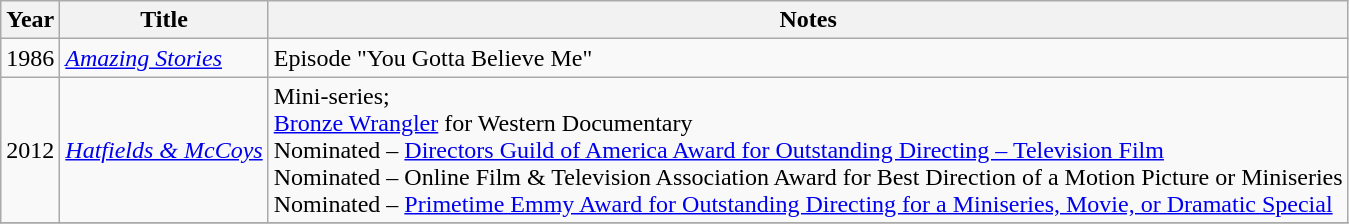<table class="wikitable">
<tr>
<th>Year</th>
<th>Title</th>
<th>Notes</th>
</tr>
<tr>
<td>1986</td>
<td><em><a href='#'>Amazing Stories</a></em></td>
<td>Episode "You Gotta Believe Me"</td>
</tr>
<tr>
<td>2012</td>
<td><em><a href='#'>Hatfields & McCoys</a></em></td>
<td>Mini-series;<br><a href='#'>Bronze Wrangler</a> for Western Documentary <br> Nominated – <a href='#'>Directors Guild of America Award for Outstanding Directing – Television Film</a> <br> Nominated – Online Film & Television Association Award for Best Direction of a Motion Picture or Miniseries <br> Nominated – <a href='#'>Primetime Emmy Award for Outstanding Directing for a Miniseries, Movie, or Dramatic Special</a></td>
</tr>
<tr>
</tr>
</table>
